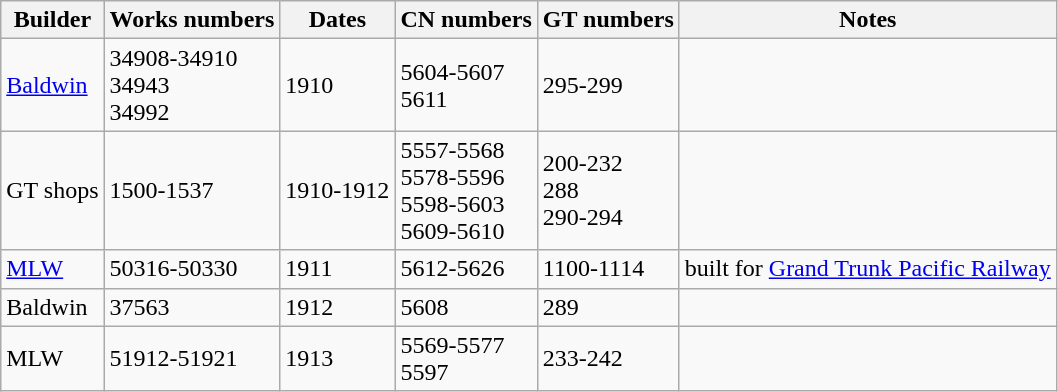<table class="wikitable">
<tr>
<th>Builder</th>
<th>Works numbers</th>
<th>Dates</th>
<th>CN numbers</th>
<th>GT numbers</th>
<th>Notes</th>
</tr>
<tr>
<td><a href='#'>Baldwin</a></td>
<td>34908-34910<br>34943<br>34992</td>
<td>1910</td>
<td>5604-5607<br>5611</td>
<td>295-299</td>
<td></td>
</tr>
<tr>
<td>GT shops</td>
<td>1500-1537</td>
<td>1910-1912</td>
<td>5557-5568<br>5578-5596<br>5598-5603<br>5609-5610</td>
<td>200-232<br>288<br>290-294</td>
<td></td>
</tr>
<tr>
<td><a href='#'>MLW</a></td>
<td>50316-50330</td>
<td>1911</td>
<td>5612-5626</td>
<td>1100-1114</td>
<td>built for <a href='#'>Grand Trunk Pacific Railway</a></td>
</tr>
<tr>
<td>Baldwin</td>
<td>37563</td>
<td>1912</td>
<td>5608</td>
<td>289</td>
<td></td>
</tr>
<tr>
<td>MLW</td>
<td>51912-51921</td>
<td>1913</td>
<td>5569-5577<br>5597</td>
<td>233-242</td>
<td></td>
</tr>
</table>
